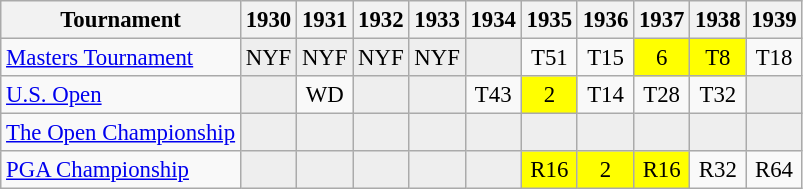<table class="wikitable" style="font-size:95%;text-align:center;">
<tr>
<th>Tournament</th>
<th>1930</th>
<th>1931</th>
<th>1932</th>
<th>1933</th>
<th>1934</th>
<th>1935</th>
<th>1936</th>
<th>1937</th>
<th>1938</th>
<th>1939</th>
</tr>
<tr>
<td align=left><a href='#'>Masters Tournament</a></td>
<td style="background:#eeeeee;">NYF</td>
<td style="background:#eeeeee;">NYF</td>
<td style="background:#eeeeee;">NYF</td>
<td style="background:#eeeeee;">NYF</td>
<td style="background:#eeeeee;"></td>
<td>T51</td>
<td>T15</td>
<td style="background:yellow;">6</td>
<td style="background:yellow;">T8</td>
<td>T18</td>
</tr>
<tr>
<td align=left><a href='#'>U.S. Open</a></td>
<td style="background:#eeeeee;"></td>
<td>WD</td>
<td style="background:#eeeeee;"></td>
<td style="background:#eeeeee;"></td>
<td>T43</td>
<td style="background:yellow;">2</td>
<td>T14</td>
<td>T28</td>
<td>T32</td>
<td style="background:#eeeeee;"></td>
</tr>
<tr>
<td align=left><a href='#'>The Open Championship</a></td>
<td style="background:#eeeeee;"></td>
<td style="background:#eeeeee;"></td>
<td style="background:#eeeeee;"></td>
<td style="background:#eeeeee;"></td>
<td style="background:#eeeeee;"></td>
<td style="background:#eeeeee;"></td>
<td style="background:#eeeeee;"></td>
<td style="background:#eeeeee;"></td>
<td style="background:#eeeeee;"></td>
<td style="background:#eeeeee;"></td>
</tr>
<tr>
<td align=left><a href='#'>PGA Championship</a></td>
<td style="background:#eeeeee;"></td>
<td style="background:#eeeeee;"></td>
<td style="background:#eeeeee;"></td>
<td style="background:#eeeeee;"></td>
<td style="background:#eeeeee;"></td>
<td style="background:yellow;">R16</td>
<td style="background:yellow;">2</td>
<td style="background:yellow;">R16</td>
<td>R32</td>
<td>R64</td>
</tr>
</table>
